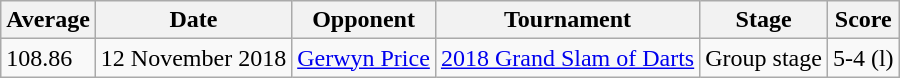<table class="wikitable">
<tr>
<th>Average</th>
<th>Date</th>
<th>Opponent</th>
<th>Tournament</th>
<th>Stage</th>
<th>Score</th>
</tr>
<tr>
<td>108.86</td>
<td>12 November 2018</td>
<td> <a href='#'>Gerwyn Price</a></td>
<td><a href='#'>2018 Grand Slam of Darts</a></td>
<td>Group stage</td>
<td>5-4 (l)</td>
</tr>
</table>
